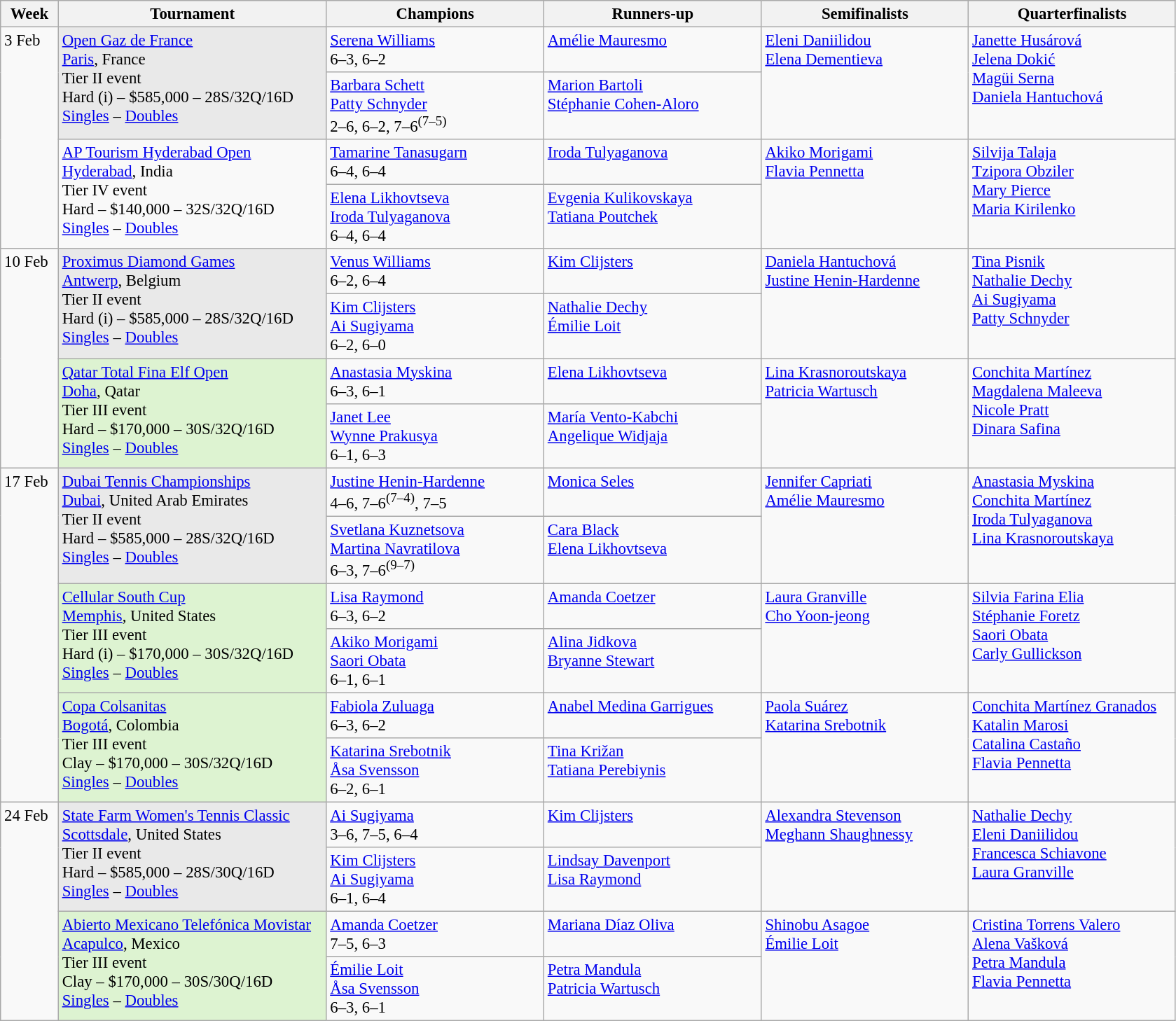<table class=wikitable style=font-size:95%>
<tr>
<th style="width:48px;">Week</th>
<th style="width:248px;">Tournament</th>
<th style="width:200px;">Champions</th>
<th style="width:200px;">Runners-up</th>
<th style="width:190px;">Semifinalists</th>
<th style="width:190px;">Quarterfinalists</th>
</tr>
<tr valign="top">
<td rowspan=4>3 Feb</td>
<td rowspan=2 bgcolor=#E9E9E9><a href='#'>Open Gaz de France</a><br> <a href='#'>Paris</a>, France <br>Tier II event <br> Hard (i) – $585,000 – 28S/32Q/16D<br><a href='#'>Singles</a> – <a href='#'>Doubles</a></td>
<td> <a href='#'>Serena Williams</a> <br> 6–3, 6–2</td>
<td> <a href='#'>Amélie Mauresmo</a></td>
<td rowspan=2> <a href='#'>Eleni Daniilidou</a><br> <a href='#'>Elena Dementieva</a></td>
<td rowspan=2> <a href='#'>Janette Husárová</a>  <br>  <a href='#'>Jelena Dokić</a> <br> <a href='#'>Magüi Serna</a><br>   <a href='#'>Daniela Hantuchová</a></td>
</tr>
<tr valign="top">
<td> <a href='#'>Barbara Schett</a> <br>  <a href='#'>Patty Schnyder</a><br>2–6, 6–2, 7–6<sup>(7–5)</sup></td>
<td> <a href='#'>Marion Bartoli</a> <br>  <a href='#'>Stéphanie Cohen-Aloro</a></td>
</tr>
<tr valign="top">
<td rowspan=2><a href='#'>AP Tourism Hyderabad Open</a><br> <a href='#'>Hyderabad</a>, India <br>Tier IV event <br> Hard – $140,000 – 32S/32Q/16D<br><a href='#'>Singles</a> – <a href='#'>Doubles</a></td>
<td> <a href='#'>Tamarine Tanasugarn</a> <br> 6–4, 6–4</td>
<td> <a href='#'>Iroda Tulyaganova</a></td>
<td rowspan=2> <a href='#'>Akiko Morigami</a><br> <a href='#'>Flavia Pennetta</a></td>
<td rowspan=2> <a href='#'>Silvija Talaja</a>  <br>  <a href='#'>Tzipora Obziler</a> <br> <a href='#'>Mary Pierce</a><br>   <a href='#'>Maria Kirilenko</a></td>
</tr>
<tr valign="top">
<td> <a href='#'>Elena Likhovtseva</a> <br>  <a href='#'>Iroda Tulyaganova</a><br>6–4, 6–4</td>
<td> <a href='#'>Evgenia Kulikovskaya</a> <br>  <a href='#'>Tatiana Poutchek</a></td>
</tr>
<tr valign="top">
<td rowspan=4>10 Feb</td>
<td rowspan=2 bgcolor=#E9E9E9><a href='#'>Proximus Diamond Games</a><br> <a href='#'>Antwerp</a>, Belgium <br>Tier II event <br> Hard (i) – $585,000 – 28S/32Q/16D<br><a href='#'>Singles</a> – <a href='#'>Doubles</a></td>
<td> <a href='#'>Venus Williams</a> <br> 6–2, 6–4</td>
<td> <a href='#'>Kim Clijsters</a></td>
<td rowspan=2> <a href='#'>Daniela Hantuchová</a><br> <a href='#'>Justine Henin-Hardenne</a></td>
<td rowspan=2> <a href='#'>Tina Pisnik</a>  <br>  <a href='#'>Nathalie Dechy</a> <br> <a href='#'>Ai Sugiyama</a><br>   <a href='#'>Patty Schnyder</a></td>
</tr>
<tr valign="top">
<td> <a href='#'>Kim Clijsters</a> <br>  <a href='#'>Ai Sugiyama</a><br>6–2, 6–0</td>
<td> <a href='#'>Nathalie Dechy</a> <br>  <a href='#'>Émilie Loit</a></td>
</tr>
<tr valign="top">
<td rowspan=2 bgcolor=#DDF3D1><a href='#'>Qatar Total Fina Elf Open</a><br> <a href='#'>Doha</a>, Qatar <br>Tier III event <br> Hard – $170,000 – 30S/32Q/16D<br><a href='#'>Singles</a> – <a href='#'>Doubles</a></td>
<td> <a href='#'>Anastasia Myskina</a> <br> 6–3, 6–1</td>
<td> <a href='#'>Elena Likhovtseva</a></td>
<td rowspan=2> <a href='#'>Lina Krasnoroutskaya</a><br> <a href='#'>Patricia Wartusch</a></td>
<td rowspan=2> <a href='#'>Conchita Martínez</a>  <br>  <a href='#'>Magdalena Maleeva</a> <br> <a href='#'>Nicole Pratt</a><br>   <a href='#'>Dinara Safina</a></td>
</tr>
<tr valign="top">
<td> <a href='#'>Janet Lee</a> <br>  <a href='#'>Wynne Prakusya</a><br>6–1, 6–3</td>
<td> <a href='#'>María Vento-Kabchi</a> <br>  <a href='#'>Angelique Widjaja</a></td>
</tr>
<tr valign="top">
<td rowspan=6>17 Feb</td>
<td rowspan=2 bgcolor=#E9E9E9><a href='#'>Dubai Tennis Championships</a><br> <a href='#'>Dubai</a>, United Arab Emirates <br>Tier II event <br> Hard – $585,000 – 28S/32Q/16D<br><a href='#'>Singles</a> – <a href='#'>Doubles</a></td>
<td> <a href='#'>Justine Henin-Hardenne</a> <br> 4–6, 7–6<sup>(7–4)</sup>, 7–5</td>
<td> <a href='#'>Monica Seles</a></td>
<td rowspan=2> <a href='#'>Jennifer Capriati</a><br> <a href='#'>Amélie Mauresmo</a></td>
<td rowspan=2> <a href='#'>Anastasia Myskina</a>  <br>  <a href='#'>Conchita Martínez</a> <br> <a href='#'>Iroda Tulyaganova</a><br>   <a href='#'>Lina Krasnoroutskaya</a></td>
</tr>
<tr valign="top">
<td> <a href='#'>Svetlana Kuznetsova</a> <br>  <a href='#'>Martina Navratilova</a><br>6–3, 7–6<sup>(9–7)</sup></td>
<td> <a href='#'>Cara Black</a> <br>  <a href='#'>Elena Likhovtseva</a></td>
</tr>
<tr valign="top">
<td rowspan=2 bgcolor=#DDF3D1><a href='#'>Cellular South Cup</a><br> <a href='#'>Memphis</a>, United States <br>Tier III event <br> Hard (i) – $170,000 – 30S/32Q/16D<br><a href='#'>Singles</a> – <a href='#'>Doubles</a></td>
<td> <a href='#'>Lisa Raymond</a> <br> 6–3, 6–2</td>
<td> <a href='#'>Amanda Coetzer</a></td>
<td rowspan=2> <a href='#'>Laura Granville</a><br> <a href='#'>Cho Yoon-jeong</a></td>
<td rowspan=2> <a href='#'>Silvia Farina Elia</a>  <br>  <a href='#'>Stéphanie Foretz</a> <br> <a href='#'>Saori Obata</a><br>   <a href='#'>Carly Gullickson</a></td>
</tr>
<tr valign="top">
<td> <a href='#'>Akiko Morigami</a> <br>  <a href='#'>Saori Obata</a><br>6–1, 6–1</td>
<td> <a href='#'>Alina Jidkova</a> <br>  <a href='#'>Bryanne Stewart</a></td>
</tr>
<tr valign="top">
<td rowspan=2 bgcolor=#DDF3D1><a href='#'>Copa Colsanitas</a><br> <a href='#'>Bogotá</a>, Colombia <br>Tier III event <br> Clay – $170,000 – 30S/32Q/16D<br><a href='#'>Singles</a> – <a href='#'>Doubles</a></td>
<td> <a href='#'>Fabiola Zuluaga</a> <br> 6–3, 6–2</td>
<td> <a href='#'>Anabel Medina Garrigues</a></td>
<td rowspan=2> <a href='#'>Paola Suárez</a><br> <a href='#'>Katarina Srebotnik</a></td>
<td rowspan=2> <a href='#'>Conchita Martínez Granados</a>  <br>  <a href='#'>Katalin Marosi</a> <br> <a href='#'>Catalina Castaño</a><br>   <a href='#'>Flavia Pennetta</a></td>
</tr>
<tr valign="top">
<td> <a href='#'>Katarina Srebotnik</a> <br>  <a href='#'>Åsa Svensson</a><br>6–2, 6–1</td>
<td> <a href='#'>Tina Križan</a> <br>  <a href='#'>Tatiana Perebiynis</a></td>
</tr>
<tr valign="top">
<td rowspan=4>24 Feb</td>
<td rowspan=2 bgcolor=#E9E9E9><a href='#'>State Farm Women's Tennis Classic</a><br> <a href='#'>Scottsdale</a>, United States <br>Tier II event <br> Hard – $585,000 – 28S/30Q/16D<br><a href='#'>Singles</a> – <a href='#'>Doubles</a></td>
<td> <a href='#'>Ai Sugiyama</a> <br> 3–6, 7–5, 6–4</td>
<td> <a href='#'>Kim Clijsters</a></td>
<td rowspan=2> <a href='#'>Alexandra Stevenson</a><br> <a href='#'>Meghann Shaughnessy</a></td>
<td rowspan=2> <a href='#'>Nathalie Dechy</a>  <br>  <a href='#'>Eleni Daniilidou</a> <br> <a href='#'>Francesca Schiavone</a><br>   <a href='#'>Laura Granville</a></td>
</tr>
<tr valign="top">
<td> <a href='#'>Kim Clijsters</a> <br>  <a href='#'>Ai Sugiyama</a><br>6–1, 6–4</td>
<td> <a href='#'>Lindsay Davenport</a> <br>  <a href='#'>Lisa Raymond</a></td>
</tr>
<tr valign="top">
<td rowspan=2 bgcolor=#DDF3D1><a href='#'>Abierto Mexicano Telefónica Movistar</a><br> <a href='#'>Acapulco</a>, Mexico <br>Tier III event <br> Clay – $170,000 – 30S/30Q/16D<br><a href='#'>Singles</a> – <a href='#'>Doubles</a></td>
<td> <a href='#'>Amanda Coetzer</a> <br> 7–5, 6–3</td>
<td> <a href='#'>Mariana Díaz Oliva</a></td>
<td rowspan=2> <a href='#'>Shinobu Asagoe</a><br> <a href='#'>Émilie Loit</a></td>
<td rowspan=2> <a href='#'>Cristina Torrens Valero</a> <br>  <a href='#'>Alena Vašková</a> <br> <a href='#'>Petra Mandula</a><br>   <a href='#'>Flavia Pennetta</a></td>
</tr>
<tr valign="top">
<td> <a href='#'>Émilie Loit</a> <br>  <a href='#'>Åsa Svensson</a><br>6–3, 6–1</td>
<td> <a href='#'>Petra Mandula</a> <br>  <a href='#'>Patricia Wartusch</a></td>
</tr>
</table>
